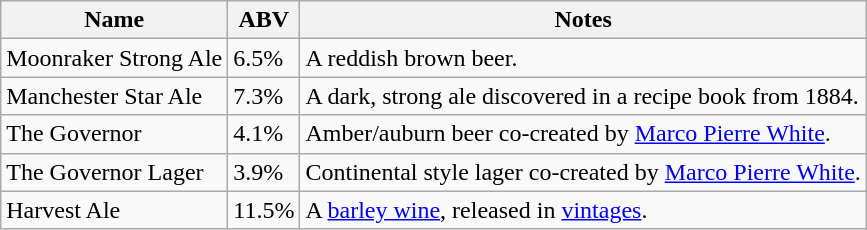<table class="wikitable">
<tr>
<th>Name</th>
<th>ABV</th>
<th>Notes</th>
</tr>
<tr>
<td>Moonraker Strong Ale</td>
<td>6.5%</td>
<td>A reddish brown beer.</td>
</tr>
<tr>
<td>Manchester Star Ale</td>
<td>7.3%</td>
<td>A dark, strong ale discovered in a recipe book from 1884.</td>
</tr>
<tr>
<td>The Governor</td>
<td>4.1%</td>
<td>Amber/auburn beer co-created by <a href='#'>Marco Pierre White</a>.</td>
</tr>
<tr>
<td>The Governor Lager</td>
<td>3.9%</td>
<td>Continental style lager co-created by <a href='#'>Marco Pierre White</a>.</td>
</tr>
<tr>
<td>Harvest Ale</td>
<td>11.5%</td>
<td>A <a href='#'>barley wine</a>, released in <a href='#'>vintages</a>.</td>
</tr>
</table>
